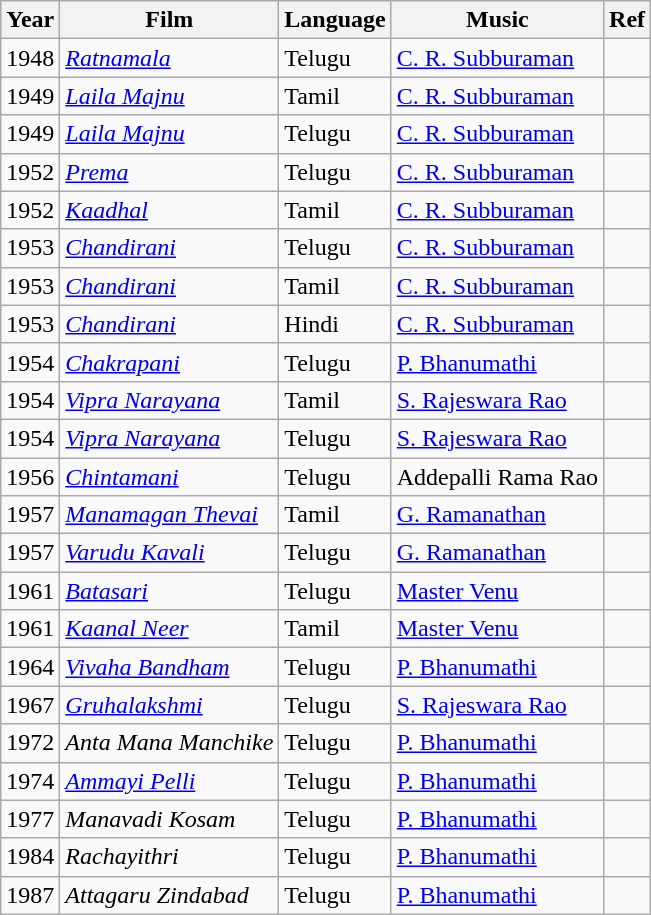<table class="wikitable">
<tr>
<th>Year</th>
<th>Film</th>
<th>Language</th>
<th>Music</th>
<th>Ref</th>
</tr>
<tr>
<td>1948</td>
<td><em><a href='#'>Ratnamala</a></em></td>
<td>Telugu</td>
<td><a href='#'>C. R. Subburaman</a></td>
<td></td>
</tr>
<tr>
<td>1949</td>
<td><em><a href='#'>Laila Majnu</a></em></td>
<td>Tamil</td>
<td><a href='#'>C. R. Subburaman</a></td>
<td></td>
</tr>
<tr>
<td>1949</td>
<td><em><a href='#'>Laila Majnu</a></em></td>
<td>Telugu</td>
<td><a href='#'>C. R. Subburaman</a></td>
<td></td>
</tr>
<tr>
<td>1952</td>
<td><em><a href='#'>Prema</a></em></td>
<td>Telugu</td>
<td><a href='#'>C. R. Subburaman</a></td>
<td></td>
</tr>
<tr>
<td>1952</td>
<td><em><a href='#'>Kaadhal</a></em></td>
<td>Tamil</td>
<td><a href='#'>C. R. Subburaman</a></td>
<td></td>
</tr>
<tr>
<td>1953</td>
<td><em><a href='#'>Chandirani</a></em></td>
<td>Telugu</td>
<td><a href='#'>C. R. Subburaman</a></td>
<td></td>
</tr>
<tr>
<td>1953</td>
<td><em><a href='#'>Chandirani</a></em></td>
<td>Tamil</td>
<td><a href='#'>C. R. Subburaman</a></td>
<td></td>
</tr>
<tr>
<td>1953</td>
<td><em><a href='#'>Chandirani</a></em></td>
<td>Hindi</td>
<td><a href='#'>C. R. Subburaman</a></td>
<td></td>
</tr>
<tr>
<td>1954</td>
<td><em><a href='#'>Chakrapani</a></em></td>
<td>Telugu</td>
<td><a href='#'>P. Bhanumathi</a></td>
<td></td>
</tr>
<tr>
<td>1954</td>
<td><em><a href='#'>Vipra Narayana</a></em></td>
<td>Tamil</td>
<td><a href='#'>S. Rajeswara Rao</a></td>
<td></td>
</tr>
<tr>
<td>1954</td>
<td><em><a href='#'>Vipra Narayana</a></em></td>
<td>Telugu</td>
<td><a href='#'>S. Rajeswara Rao</a></td>
<td></td>
</tr>
<tr>
<td>1956</td>
<td><em><a href='#'>Chintamani</a></em></td>
<td>Telugu</td>
<td>Addepalli Rama Rao</td>
<td></td>
</tr>
<tr>
<td>1957</td>
<td><em><a href='#'>Manamagan Thevai</a></em></td>
<td>Tamil</td>
<td><a href='#'>G. Ramanathan</a></td>
<td></td>
</tr>
<tr>
<td>1957</td>
<td><em><a href='#'>Varudu Kavali</a></em></td>
<td>Telugu</td>
<td><a href='#'>G. Ramanathan</a></td>
<td></td>
</tr>
<tr>
<td>1961</td>
<td><em><a href='#'>Batasari</a></em></td>
<td>Telugu</td>
<td><a href='#'>Master Venu</a></td>
<td></td>
</tr>
<tr>
<td>1961</td>
<td><em><a href='#'>Kaanal Neer</a></em></td>
<td>Tamil</td>
<td><a href='#'>Master Venu</a></td>
<td></td>
</tr>
<tr>
<td>1964</td>
<td><em><a href='#'>Vivaha Bandham</a></em></td>
<td>Telugu</td>
<td><a href='#'>P. Bhanumathi</a></td>
<td></td>
</tr>
<tr>
<td>1967</td>
<td><em><a href='#'>Gruhalakshmi</a></em></td>
<td>Telugu</td>
<td><a href='#'>S. Rajeswara Rao</a></td>
<td></td>
</tr>
<tr>
<td>1972</td>
<td><em>Anta Mana Manchike</em></td>
<td>Telugu</td>
<td><a href='#'>P. Bhanumathi</a></td>
<td></td>
</tr>
<tr>
<td>1974</td>
<td><em><a href='#'>Ammayi Pelli</a></em></td>
<td>Telugu</td>
<td><a href='#'>P. Bhanumathi</a></td>
<td></td>
</tr>
<tr>
<td>1977</td>
<td><em>Manavadi Kosam</em></td>
<td>Telugu</td>
<td><a href='#'>P. Bhanumathi</a></td>
<td></td>
</tr>
<tr>
<td>1984</td>
<td><em>Rachayithri</em></td>
<td>Telugu</td>
<td><a href='#'>P. Bhanumathi</a></td>
<td></td>
</tr>
<tr>
<td>1987</td>
<td><em>Attagaru Zindabad</em></td>
<td>Telugu</td>
<td><a href='#'>P. Bhanumathi</a></td>
<td></td>
</tr>
</table>
